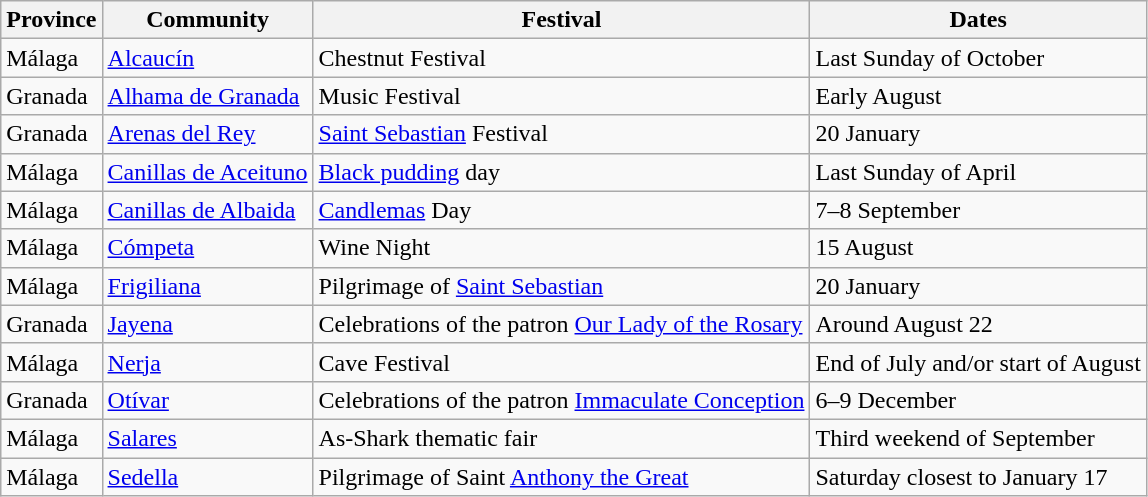<table class="wikitable sortable">
<tr>
<th>Province</th>
<th>Community</th>
<th>Festival</th>
<th>Dates</th>
</tr>
<tr>
<td>Málaga</td>
<td><a href='#'>Alcaucín</a></td>
<td>Chestnut Festival</td>
<td>Last Sunday of October</td>
</tr>
<tr>
<td>Granada</td>
<td><a href='#'>Alhama de Granada</a></td>
<td>Music Festival</td>
<td>Early August</td>
</tr>
<tr>
<td>Granada</td>
<td><a href='#'>Arenas del Rey</a></td>
<td><a href='#'>Saint Sebastian</a> Festival</td>
<td>20 January</td>
</tr>
<tr>
<td>Málaga</td>
<td><a href='#'>Canillas de Aceituno</a></td>
<td><a href='#'>Black pudding</a> day</td>
<td>Last Sunday of April</td>
</tr>
<tr>
<td>Málaga</td>
<td><a href='#'>Canillas de Albaida</a></td>
<td><a href='#'>Candlemas</a> Day</td>
<td>7–8 September</td>
</tr>
<tr>
<td>Málaga</td>
<td><a href='#'>Cómpeta</a></td>
<td>Wine Night</td>
<td>15 August</td>
</tr>
<tr>
<td>Málaga</td>
<td><a href='#'>Frigiliana</a></td>
<td>Pilgrimage of <a href='#'>Saint Sebastian</a></td>
<td>20 January</td>
</tr>
<tr>
<td>Granada</td>
<td><a href='#'>Jayena</a></td>
<td>Celebrations of the patron <a href='#'>Our Lady of the Rosary</a></td>
<td>Around August 22</td>
</tr>
<tr>
<td>Málaga</td>
<td><a href='#'>Nerja</a></td>
<td>Cave Festival</td>
<td>End of July and/or start of August</td>
</tr>
<tr>
<td>Granada</td>
<td><a href='#'>Otívar</a></td>
<td>Celebrations of the patron <a href='#'>Immaculate Conception</a></td>
<td>6–9 December</td>
</tr>
<tr>
<td>Málaga</td>
<td><a href='#'>Salares</a></td>
<td>As-Shark thematic fair</td>
<td>Third weekend of September</td>
</tr>
<tr>
<td>Málaga</td>
<td><a href='#'>Sedella</a></td>
<td>Pilgrimage of Saint <a href='#'>Anthony the Great</a></td>
<td>Saturday closest to January 17</td>
</tr>
</table>
